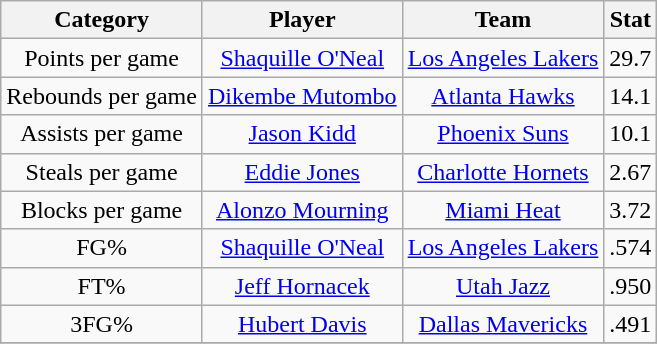<table class="wikitable" style="text-align:center">
<tr>
<th>Category</th>
<th>Player</th>
<th>Team</th>
<th>Stat</th>
</tr>
<tr>
<td>Points per game</td>
<td><a href='#'>Shaquille O'Neal</a></td>
<td><a href='#'>Los Angeles Lakers</a></td>
<td>29.7</td>
</tr>
<tr>
<td>Rebounds per game</td>
<td><a href='#'>Dikembe Mutombo</a></td>
<td><a href='#'>Atlanta Hawks</a></td>
<td>14.1</td>
</tr>
<tr>
<td>Assists per game</td>
<td><a href='#'>Jason Kidd</a></td>
<td><a href='#'>Phoenix Suns</a></td>
<td>10.1</td>
</tr>
<tr>
<td>Steals per game</td>
<td><a href='#'>Eddie Jones</a></td>
<td><a href='#'>Charlotte Hornets</a></td>
<td>2.67</td>
</tr>
<tr>
<td>Blocks per game</td>
<td><a href='#'>Alonzo Mourning</a></td>
<td><a href='#'>Miami Heat</a></td>
<td>3.72</td>
</tr>
<tr>
<td>FG%</td>
<td><a href='#'>Shaquille O'Neal</a></td>
<td><a href='#'>Los Angeles Lakers</a></td>
<td>.574</td>
</tr>
<tr>
<td>FT%</td>
<td><a href='#'>Jeff Hornacek</a></td>
<td><a href='#'>Utah Jazz</a></td>
<td>.950</td>
</tr>
<tr>
<td>3FG%</td>
<td><a href='#'>Hubert Davis</a></td>
<td><a href='#'>Dallas Mavericks</a></td>
<td>.491</td>
</tr>
<tr>
</tr>
</table>
